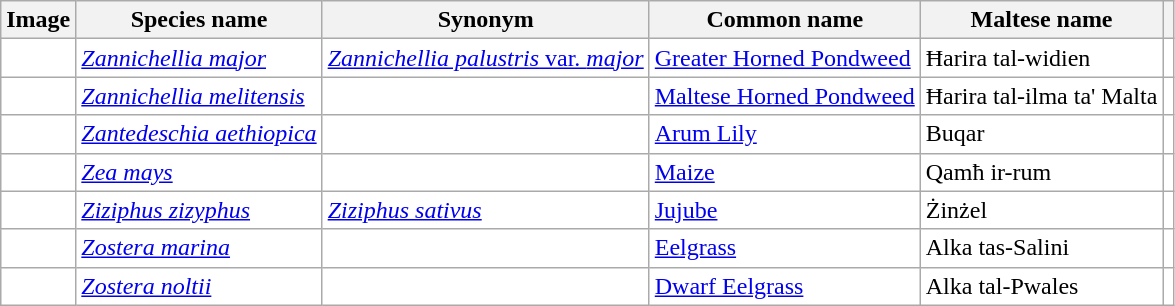<table class="wikitable" style="background: white">
<tr>
<th>Image</th>
<th>Species name</th>
<th>Synonym</th>
<th>Common name</th>
<th>Maltese name</th>
<th></th>
</tr>
<tr>
<td></td>
<td><em><a href='#'>Zannichellia major</a></em></td>
<td><a href='#'><em>Zannichellia palustris</em> var. <em>major</em></a></td>
<td><a href='#'>Greater Horned Pondweed</a></td>
<td>Ħarira tal-widien</td>
<td></td>
</tr>
<tr>
<td></td>
<td><em><a href='#'>Zannichellia melitensis</a></em></td>
<td></td>
<td><a href='#'>Maltese Horned Pondweed</a></td>
<td>Ħarira tal-ilma ta' Malta</td>
<td></td>
</tr>
<tr>
<td></td>
<td><em><a href='#'>Zantedeschia aethiopica</a></em></td>
<td></td>
<td><a href='#'>Arum Lily</a></td>
<td>Buqar</td>
<td></td>
</tr>
<tr>
<td></td>
<td><em><a href='#'>Zea mays</a></em></td>
<td></td>
<td><a href='#'>Maize</a></td>
<td>Qamħ ir-rum</td>
<td></td>
</tr>
<tr>
<td></td>
<td><em><a href='#'>Ziziphus zizyphus</a></em></td>
<td><em><a href='#'>Ziziphus sativus </a></em></td>
<td><a href='#'>Jujube</a></td>
<td>Żinżel</td>
<td></td>
</tr>
<tr>
<td></td>
<td><em><a href='#'>Zostera marina</a></em></td>
<td></td>
<td><a href='#'>Eelgrass</a></td>
<td>Alka tas-Salini</td>
<td></td>
</tr>
<tr>
<td></td>
<td><em><a href='#'>Zostera noltii</a></em></td>
<td></td>
<td><a href='#'>Dwarf Eelgrass</a></td>
<td>Alka tal-Pwales</td>
<td></td>
</tr>
</table>
